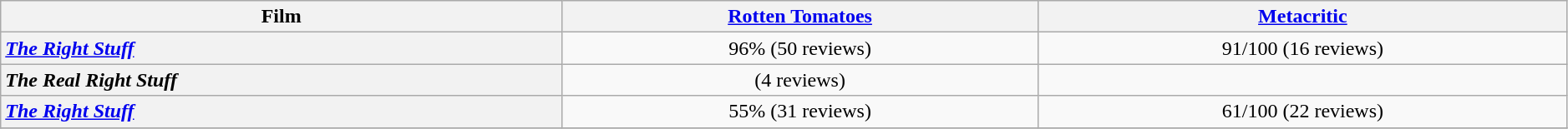<table class="wikitable sortable" width=99% border="1" style="text-align: center;">
<tr>
<th>Film</th>
<th><a href='#'>Rotten Tomatoes</a></th>
<th><a href='#'>Metacritic</a></th>
</tr>
<tr>
<th style="text-align: left;"><em><a href='#'>The Right Stuff</a></em></th>
<td>96% (50 reviews)</td>
<td>91/100 (16 reviews)</td>
</tr>
<tr>
<th style="text-align: left;"><em>The Real Right Stuff</em></th>
<td> (4 reviews)</td>
<td></td>
</tr>
<tr>
<th style="text-align: left;"><em><a href='#'>The Right Stuff</a></em> </th>
<td>55% (31 reviews)</td>
<td>61/100 (22 reviews)</td>
</tr>
<tr>
</tr>
</table>
